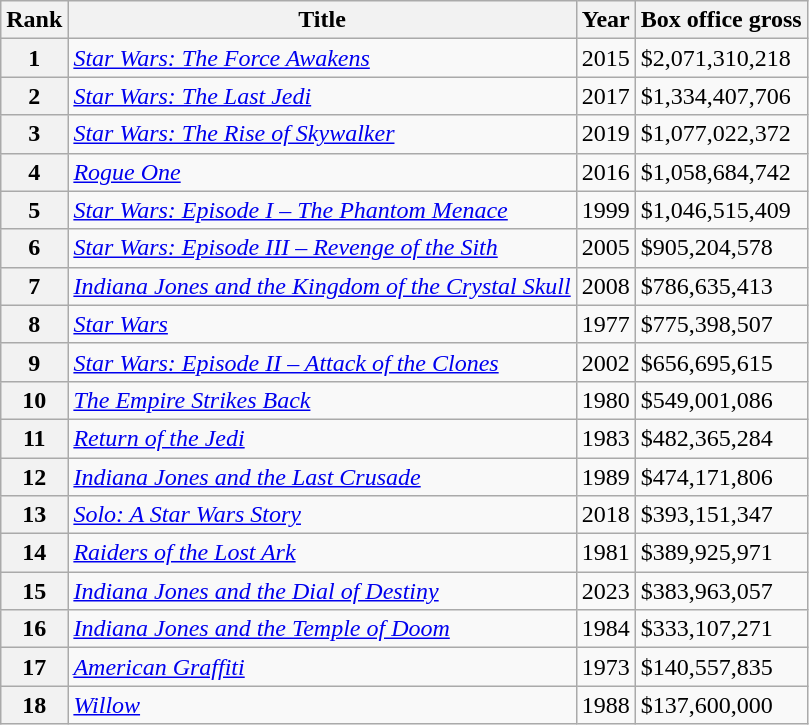<table class="wikitable sortable" style="display:inline-table;">
<tr>
<th scope="col">Rank</th>
<th scope="col">Title</th>
<th scope="col">Year</th>
<th scope="col">Box office gross</th>
</tr>
<tr>
<th>1</th>
<td><em><a href='#'>Star Wars: The Force Awakens</a></em></td>
<td>2015</td>
<td>$2,071,310,218</td>
</tr>
<tr>
<th>2</th>
<td><em><a href='#'>Star Wars: The Last Jedi</a></em></td>
<td>2017</td>
<td>$1,334,407,706</td>
</tr>
<tr>
<th>3</th>
<td><em><a href='#'>Star Wars: The Rise of Skywalker</a></em></td>
<td>2019</td>
<td>$1,077,022,372</td>
</tr>
<tr>
<th>4</th>
<td><em><a href='#'>Rogue One</a></em></td>
<td>2016</td>
<td>$1,058,684,742</td>
</tr>
<tr>
<th>5</th>
<td><em><a href='#'>Star Wars: Episode I – The Phantom Menace</a></em></td>
<td>1999</td>
<td>$1,046,515,409</td>
</tr>
<tr>
<th>6</th>
<td><em><a href='#'>Star Wars: Episode III – Revenge of the Sith</a></em></td>
<td>2005</td>
<td>$905,204,578</td>
</tr>
<tr>
<th>7</th>
<td><em><a href='#'>Indiana Jones and the Kingdom of the Crystal Skull</a></em></td>
<td>2008</td>
<td>$786,635,413</td>
</tr>
<tr>
<th>8</th>
<td><em><a href='#'>Star Wars</a></em></td>
<td>1977</td>
<td>$775,398,507</td>
</tr>
<tr>
<th>9</th>
<td><em><a href='#'>Star Wars: Episode II – Attack of the Clones</a></em></td>
<td>2002</td>
<td>$656,695,615</td>
</tr>
<tr>
<th>10</th>
<td><em><a href='#'>The Empire Strikes Back</a></em></td>
<td>1980</td>
<td>$549,001,086</td>
</tr>
<tr>
<th>11</th>
<td><em><a href='#'>Return of the Jedi</a></em></td>
<td>1983</td>
<td>$482,365,284</td>
</tr>
<tr>
<th>12</th>
<td><em><a href='#'>Indiana Jones and the Last Crusade</a></em></td>
<td>1989</td>
<td>$474,171,806</td>
</tr>
<tr>
<th>13</th>
<td><em><a href='#'>Solo: A Star Wars Story</a></em></td>
<td>2018</td>
<td>$393,151,347</td>
</tr>
<tr>
<th>14</th>
<td><em><a href='#'>Raiders of the Lost Ark</a></em></td>
<td>1981</td>
<td>$389,925,971</td>
</tr>
<tr>
<th>15</th>
<td><em><a href='#'>Indiana Jones and the Dial of Destiny</a></em></td>
<td>2023</td>
<td>$383,963,057</td>
</tr>
<tr>
<th>16</th>
<td><em><a href='#'>Indiana Jones and the Temple of Doom</a></em></td>
<td>1984</td>
<td>$333,107,271</td>
</tr>
<tr>
<th>17</th>
<td><em><a href='#'>American Graffiti</a></em></td>
<td>1973</td>
<td>$140,557,835</td>
</tr>
<tr>
<th>18</th>
<td><em><a href='#'>Willow</a></em></td>
<td>1988</td>
<td>$137,600,000</td>
</tr>
</table>
